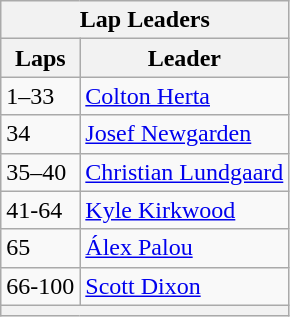<table class="wikitable">
<tr>
<th colspan=2>Lap Leaders</th>
</tr>
<tr>
<th>Laps</th>
<th>Leader</th>
</tr>
<tr>
<td>1–33</td>
<td><a href='#'>Colton Herta</a></td>
</tr>
<tr>
<td>34</td>
<td><a href='#'>Josef Newgarden</a></td>
</tr>
<tr>
<td>35–40</td>
<td><a href='#'>Christian Lundgaard</a></td>
</tr>
<tr>
<td>41-64</td>
<td><a href='#'>Kyle Kirkwood</a></td>
</tr>
<tr>
<td>65</td>
<td><a href='#'>Álex Palou</a></td>
</tr>
<tr>
<td>66-100</td>
<td><a href='#'>Scott Dixon</a></td>
</tr>
<tr>
<th colspan=2></th>
</tr>
</table>
